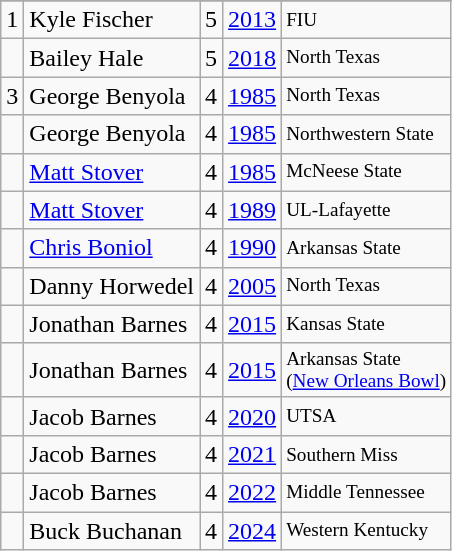<table class="wikitable">
<tr>
</tr>
<tr>
<td>1</td>
<td>Kyle Fischer</td>
<td>5</td>
<td><a href='#'>2013</a></td>
<td style="font-size:80%;">FIU</td>
</tr>
<tr>
<td></td>
<td>Bailey Hale</td>
<td>5</td>
<td><a href='#'>2018</a></td>
<td style="font-size:80%;">North Texas</td>
</tr>
<tr>
<td>3</td>
<td>George Benyola</td>
<td>4</td>
<td><a href='#'>1985</a></td>
<td style="font-size:80%;">North Texas</td>
</tr>
<tr>
<td></td>
<td>George Benyola</td>
<td>4</td>
<td><a href='#'>1985</a></td>
<td style="font-size:80%;">Northwestern State</td>
</tr>
<tr>
<td></td>
<td><a href='#'>Matt Stover</a></td>
<td>4</td>
<td><a href='#'>1985</a></td>
<td style="font-size:80%;">McNeese State</td>
</tr>
<tr>
<td></td>
<td><a href='#'>Matt Stover</a></td>
<td>4</td>
<td><a href='#'>1989</a></td>
<td style="font-size:80%;">UL-Lafayette</td>
</tr>
<tr>
<td></td>
<td><a href='#'>Chris Boniol</a></td>
<td>4</td>
<td><a href='#'>1990</a></td>
<td style="font-size:80%;">Arkansas State</td>
</tr>
<tr>
<td></td>
<td>Danny Horwedel</td>
<td>4</td>
<td><a href='#'>2005</a></td>
<td style="font-size:80%;">North Texas</td>
</tr>
<tr>
<td></td>
<td>Jonathan Barnes</td>
<td>4</td>
<td><a href='#'>2015</a></td>
<td style="font-size:80%;">Kansas State</td>
</tr>
<tr>
<td></td>
<td>Jonathan Barnes</td>
<td>4</td>
<td><a href='#'>2015</a></td>
<td style="font-size:80%;">Arkansas State<br>(<a href='#'>New Orleans Bowl</a>)</td>
</tr>
<tr>
<td></td>
<td>Jacob Barnes</td>
<td>4</td>
<td><a href='#'>2020</a></td>
<td style="font-size:80%;">UTSA</td>
</tr>
<tr>
<td></td>
<td>Jacob Barnes</td>
<td>4</td>
<td><a href='#'>2021</a></td>
<td style="font-size:80%;">Southern Miss</td>
</tr>
<tr>
<td></td>
<td>Jacob Barnes</td>
<td>4</td>
<td><a href='#'>2022</a></td>
<td style="font-size:80%;">Middle Tennessee</td>
</tr>
<tr>
<td></td>
<td>Buck Buchanan</td>
<td>4</td>
<td><a href='#'>2024</a></td>
<td style="font-size:80%;">Western Kentucky</td>
</tr>
</table>
